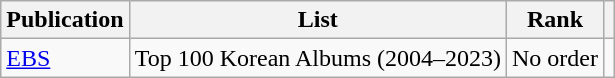<table class="wikitable sortable">
<tr>
<th>Publication</th>
<th>List</th>
<th>Rank</th>
<th class="unsortable"></th>
</tr>
<tr>
<td><a href='#'>EBS</a></td>
<td>Top 100 Korean Albums (2004–2023)</td>
<td style="text-align:center;">No order</td>
<td style="text-align:center;"></td>
</tr>
</table>
